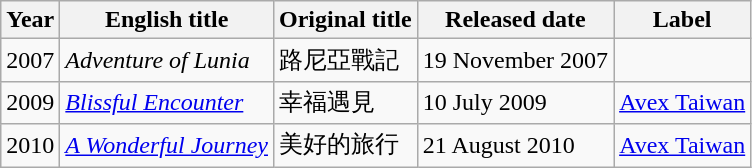<table class="wikitable">
<tr>
<th>Year</th>
<th>English title</th>
<th>Original title</th>
<th>Released date</th>
<th>Label</th>
</tr>
<tr>
<td>2007</td>
<td><em>Adventure of Lunia</em></td>
<td>路尼亞戰記</td>
<td>19 November 2007</td>
<td></td>
</tr>
<tr>
<td>2009</td>
<td><em><a href='#'>Blissful Encounter</a></em></td>
<td>幸福遇見</td>
<td>10 July 2009</td>
<td><a href='#'>Avex Taiwan</a></td>
</tr>
<tr>
<td>2010</td>
<td><em><a href='#'>A Wonderful Journey</a></em></td>
<td>美好的旅行</td>
<td>21 August 2010</td>
<td><a href='#'>Avex Taiwan</a></td>
</tr>
</table>
